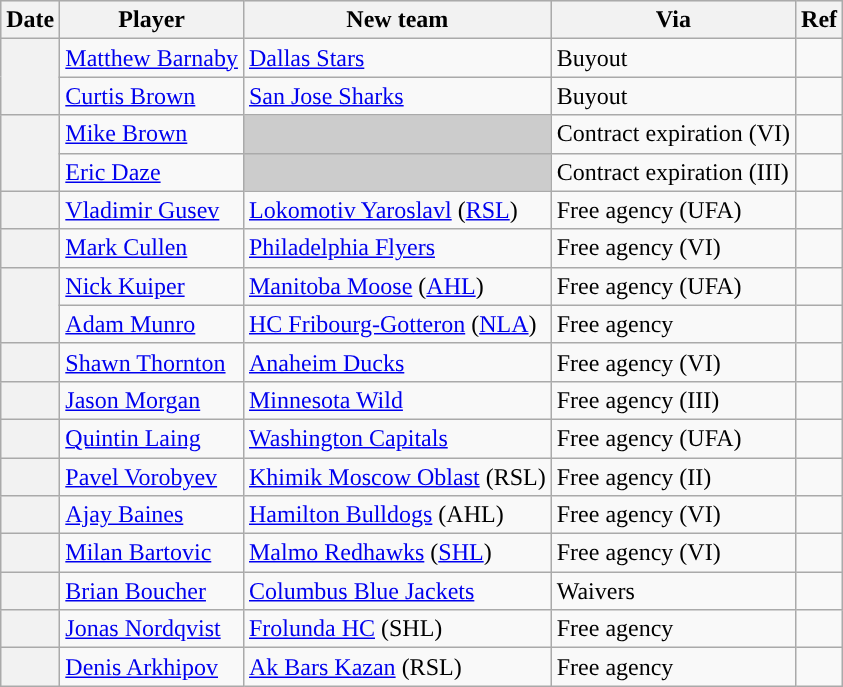<table class="wikitable plainrowheaders">
<tr style="background:#ddd; text-align:center;">
<th>Date</th>
<th>Player</th>
<th>New team</th>
<th>Via</th>
<th>Ref</th>
</tr>
<tr>
<th scope="row" rowspan=2></th>
<td><a href='#'>Matthew Barnaby</a></td>
<td><a href='#'>Dallas Stars</a></td>
<td>Buyout</td>
<td></td>
</tr>
<tr>
<td><a href='#'>Curtis Brown</a></td>
<td><a href='#'>San Jose Sharks</a></td>
<td>Buyout</td>
<td></td>
</tr>
<tr>
<th scope="row" rowspan=2></th>
<td><a href='#'>Mike Brown</a></td>
<td style="background:#ccc"></td>
<td>Contract expiration (VI)</td>
<td></td>
</tr>
<tr>
<td><a href='#'>Eric Daze</a></td>
<td style="background:#ccc"></td>
<td>Contract expiration (III)</td>
<td></td>
</tr>
<tr>
<th scope="row"></th>
<td><a href='#'>Vladimir Gusev</a></td>
<td><a href='#'>Lokomotiv Yaroslavl</a> (<a href='#'>RSL</a>)</td>
<td>Free agency (UFA)</td>
<td></td>
</tr>
<tr>
<th scope="row"></th>
<td><a href='#'>Mark Cullen</a></td>
<td><a href='#'>Philadelphia Flyers</a></td>
<td>Free agency (VI)</td>
<td></td>
</tr>
<tr>
<th scope="row" rowspan=2></th>
<td><a href='#'>Nick Kuiper</a></td>
<td><a href='#'>Manitoba Moose</a> (<a href='#'>AHL</a>)</td>
<td>Free agency (UFA)</td>
<td></td>
</tr>
<tr>
<td><a href='#'>Adam Munro</a></td>
<td><a href='#'>HC Fribourg-Gotteron</a> (<a href='#'>NLA</a>)</td>
<td>Free agency</td>
<td></td>
</tr>
<tr>
<th scope="row"></th>
<td><a href='#'>Shawn Thornton</a></td>
<td><a href='#'>Anaheim Ducks</a></td>
<td>Free agency (VI)</td>
<td></td>
</tr>
<tr>
<th scope="row"></th>
<td><a href='#'>Jason Morgan</a></td>
<td><a href='#'>Minnesota Wild</a></td>
<td>Free agency (III)</td>
<td></td>
</tr>
<tr>
<th scope="row"></th>
<td><a href='#'>Quintin Laing</a></td>
<td><a href='#'>Washington Capitals</a></td>
<td>Free agency (UFA)</td>
<td></td>
</tr>
<tr>
<th scope="row"></th>
<td><a href='#'>Pavel Vorobyev</a></td>
<td><a href='#'>Khimik Moscow Oblast</a> (RSL)</td>
<td>Free agency (II)</td>
<td></td>
</tr>
<tr>
<th scope="row"></th>
<td><a href='#'>Ajay Baines</a></td>
<td><a href='#'>Hamilton Bulldogs</a> (AHL)</td>
<td>Free agency (VI)</td>
<td></td>
</tr>
<tr>
<th scope="row"></th>
<td><a href='#'>Milan Bartovic</a></td>
<td><a href='#'>Malmo Redhawks</a> (<a href='#'>SHL</a>)</td>
<td>Free agency (VI)</td>
<td></td>
</tr>
<tr>
<th scope="row"></th>
<td><a href='#'>Brian Boucher</a></td>
<td><a href='#'>Columbus Blue Jackets</a></td>
<td>Waivers</td>
<td></td>
</tr>
<tr>
<th scope="row"></th>
<td><a href='#'>Jonas Nordqvist</a></td>
<td><a href='#'>Frolunda HC</a> (SHL)</td>
<td>Free agency</td>
<td></td>
</tr>
<tr>
<th scope="row"></th>
<td><a href='#'>Denis Arkhipov</a></td>
<td><a href='#'>Ak Bars Kazan</a> (RSL)</td>
<td>Free agency</td>
<td></td>
</tr>
</table>
